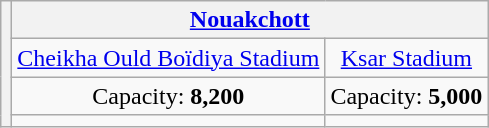<table class="wikitable" style="text-align:center">
<tr>
<th rowspan="4"></th>
<th colspan=2><a href='#'>Nouakchott</a></th>
</tr>
<tr>
<td><a href='#'>Cheikha Ould Boïdiya Stadium</a></td>
<td><a href='#'>Ksar Stadium</a></td>
</tr>
<tr>
<td>Capacity: <strong>8,200</strong></td>
<td>Capacity: <strong>5,000</strong></td>
</tr>
<tr>
<td></td>
<td></td>
</tr>
</table>
